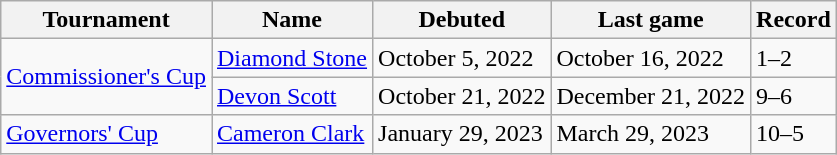<table class="wikitable">
<tr>
<th>Tournament</th>
<th>Name</th>
<th>Debuted</th>
<th>Last game</th>
<th>Record</th>
</tr>
<tr>
<td rowspan="2"><a href='#'>Commissioner's Cup</a></td>
<td><a href='#'>Diamond Stone</a></td>
<td>October 5, 2022 </td>
<td>October 16, 2022 </td>
<td>1–2</td>
</tr>
<tr>
<td><a href='#'>Devon Scott</a></td>
<td>October 21, 2022 </td>
<td>December 21, 2022 </td>
<td>9–6</td>
</tr>
<tr>
<td><a href='#'>Governors' Cup</a></td>
<td><a href='#'>Cameron Clark</a></td>
<td>January 29, 2023 </td>
<td>March 29, 2023 </td>
<td>10–5</td>
</tr>
</table>
